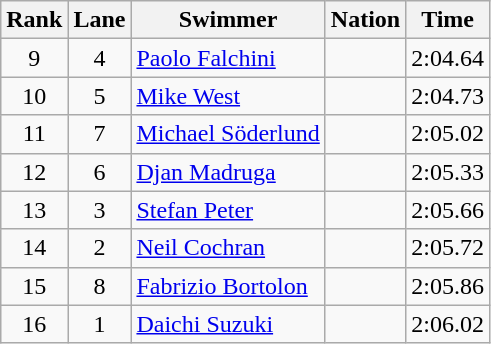<table class="wikitable sortable" style="text-align:center">
<tr>
<th>Rank</th>
<th>Lane</th>
<th>Swimmer</th>
<th>Nation</th>
<th>Time</th>
</tr>
<tr>
<td>9</td>
<td>4</td>
<td align=left><a href='#'>Paolo Falchini</a></td>
<td align=left></td>
<td>2:04.64</td>
</tr>
<tr>
<td>10</td>
<td>5</td>
<td align=left><a href='#'>Mike West</a></td>
<td align=left></td>
<td>2:04.73</td>
</tr>
<tr>
<td>11</td>
<td>7</td>
<td align=left><a href='#'>Michael Söderlund</a></td>
<td align=left></td>
<td>2:05.02</td>
</tr>
<tr>
<td>12</td>
<td>6</td>
<td align=left><a href='#'>Djan Madruga</a></td>
<td align=left></td>
<td>2:05.33</td>
</tr>
<tr>
<td>13</td>
<td>3</td>
<td align=left><a href='#'>Stefan Peter</a></td>
<td align=left></td>
<td>2:05.66</td>
</tr>
<tr>
<td>14</td>
<td>2</td>
<td align=left><a href='#'>Neil Cochran</a></td>
<td align=left></td>
<td>2:05.72</td>
</tr>
<tr>
<td>15</td>
<td>8</td>
<td align=left><a href='#'>Fabrizio Bortolon</a></td>
<td align=left></td>
<td>2:05.86</td>
</tr>
<tr>
<td>16</td>
<td>1</td>
<td align=left><a href='#'>Daichi Suzuki</a></td>
<td align=left></td>
<td>2:06.02</td>
</tr>
</table>
